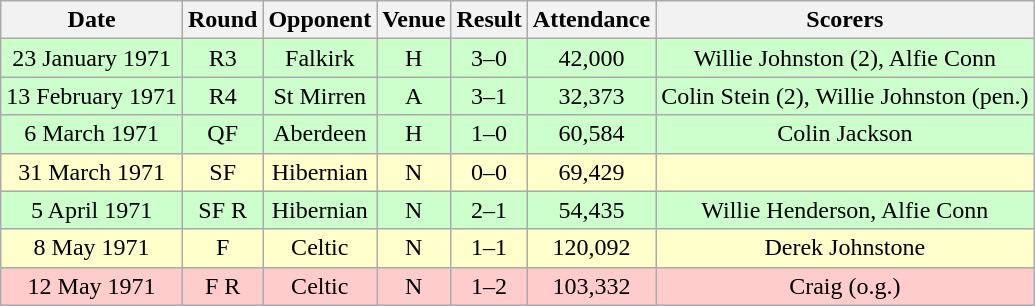<table class="wikitable sortable" style="font-size:100%; text-align:center">
<tr>
<th>Date</th>
<th>Round</th>
<th>Opponent</th>
<th>Venue</th>
<th>Result</th>
<th>Attendance</th>
<th>Scorers</th>
</tr>
<tr bgcolor="#ccffcc">
<td>23 January 1971</td>
<td>R3</td>
<td>Falkirk</td>
<td>H</td>
<td>3–0</td>
<td>42,000</td>
<td>Willie Johnston (2), Alfie Conn</td>
</tr>
<tr bgcolor="#ccffcc">
<td>13 February 1971</td>
<td>R4</td>
<td>St Mirren</td>
<td>A</td>
<td>3–1</td>
<td>32,373</td>
<td>Colin Stein (2), Willie Johnston (pen.)</td>
</tr>
<tr bgcolor="#ccffcc">
<td>6 March 1971</td>
<td>QF</td>
<td>Aberdeen</td>
<td>H</td>
<td>1–0</td>
<td>60,584</td>
<td>Colin Jackson</td>
</tr>
<tr bgcolor="#ffffcc">
<td>31 March 1971</td>
<td>SF</td>
<td>Hibernian</td>
<td>N</td>
<td>0–0</td>
<td>69,429</td>
<td></td>
</tr>
<tr bgcolor="#ccffcc">
<td>5 April 1971</td>
<td>SF R</td>
<td>Hibernian</td>
<td>N</td>
<td>2–1</td>
<td>54,435</td>
<td>Willie Henderson, Alfie Conn</td>
</tr>
<tr bgcolor="#ffffcc">
<td>8 May 1971</td>
<td>F</td>
<td>Celtic</td>
<td>N</td>
<td>1–1</td>
<td>120,092</td>
<td>Derek Johnstone</td>
</tr>
<tr bgcolor="#ffcccc">
<td>12 May 1971</td>
<td>F R</td>
<td>Celtic</td>
<td>N</td>
<td>1–2</td>
<td>103,332</td>
<td>Craig (o.g.)</td>
</tr>
</table>
